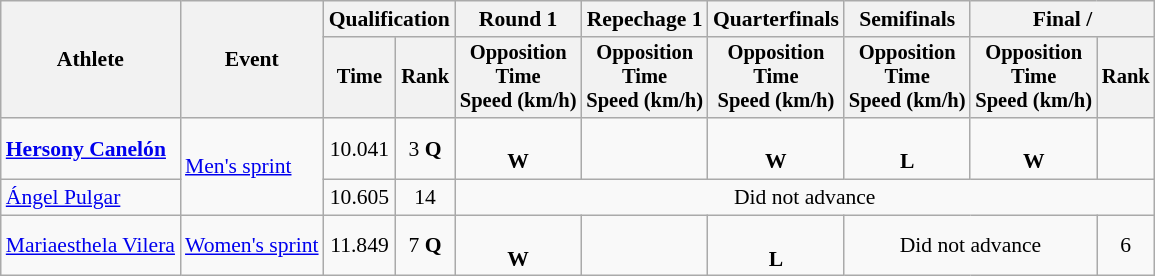<table class="wikitable" style="font-size:90%">
<tr>
<th rowspan=2>Athlete</th>
<th rowspan=2>Event</th>
<th colspan=2>Qualification</th>
<th>Round 1</th>
<th>Repechage 1</th>
<th>Quarterfinals</th>
<th>Semifinals</th>
<th colspan=2>Final / </th>
</tr>
<tr style="font-size:95%">
<th>Time</th>
<th>Rank</th>
<th>Opposition<br>Time<br>Speed (km/h)</th>
<th>Opposition<br>Time<br>Speed (km/h)</th>
<th>Opposition<br>Time<br>Speed (km/h)</th>
<th>Opposition<br>Time<br>Speed (km/h)</th>
<th>Opposition<br>Time<br>Speed (km/h)</th>
<th>Rank</th>
</tr>
<tr align=center>
<td align=left><strong><a href='#'>Hersony Canelón</a></strong></td>
<td align=left rowspan="2"><a href='#'>Men's sprint</a></td>
<td>10.041</td>
<td>3 <strong>Q</strong></td>
<td><br><strong>W</strong></td>
<td></td>
<td><br><strong>W</strong></td>
<td><br><strong>L</strong></td>
<td><br><strong>W</strong></td>
<td></td>
</tr>
<tr align=center>
<td align=left><a href='#'>Ángel Pulgar</a></td>
<td>10.605</td>
<td>14</td>
<td colspan=6>Did not advance</td>
</tr>
<tr align=center>
<td align=left><a href='#'>Mariaesthela Vilera</a></td>
<td align=left><a href='#'>Women's sprint</a></td>
<td>11.849</td>
<td>7 <strong>Q</strong></td>
<td><br><strong>W</strong></td>
<td></td>
<td><br><strong>L</strong></td>
<td colspan=2>Did not advance</td>
<td>6</td>
</tr>
</table>
